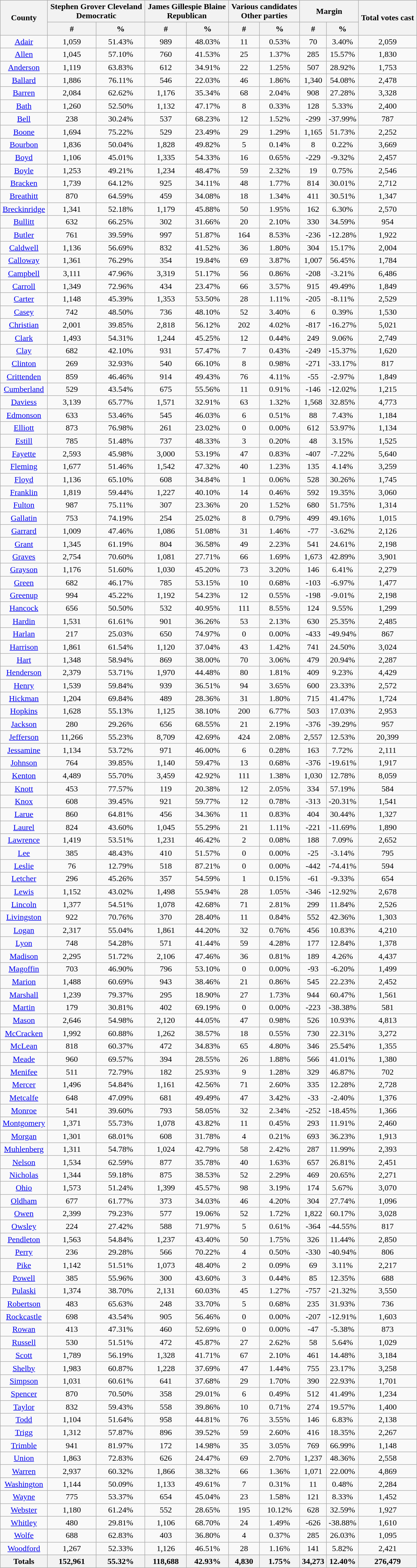<table width="65%" class="wikitable sortable" style="text-align:center">
<tr>
<th style="text-align:center;" rowspan="2">County</th>
<th style="text-align:center;" colspan="2">Stephen Grover Cleveland<br>Democratic</th>
<th style="text-align:center;" colspan="2">James Gillespie Blaine<br>Republican</th>
<th style="text-align:center;" colspan="2">Various candidates<br>Other parties</th>
<th style="text-align:center;" colspan="2">Margin</th>
<th style="text-align:center;" rowspan="2">Total votes cast</th>
</tr>
<tr>
<th data-sort-type="number">#</th>
<th data-sort-type="number">%</th>
<th data-sort-type="number">#</th>
<th data-sort-type="number">%</th>
<th data-sort-type="number">#</th>
<th data-sort-type="number">%</th>
<th data-sort-type="number">#</th>
<th data-sort-type="number">%</th>
</tr>
<tr style="text-align:center;">
<td><a href='#'>Adair</a></td>
<td>1,059</td>
<td>51.43%</td>
<td>989</td>
<td>48.03%</td>
<td>11</td>
<td>0.53%</td>
<td>70</td>
<td>3.40%</td>
<td>2,059</td>
</tr>
<tr style="text-align:center;">
<td><a href='#'>Allen</a></td>
<td>1,045</td>
<td>57.10%</td>
<td>760</td>
<td>41.53%</td>
<td>25</td>
<td>1.37%</td>
<td>285</td>
<td>15.57%</td>
<td>1,830</td>
</tr>
<tr style="text-align:center;">
<td><a href='#'>Anderson</a></td>
<td>1,119</td>
<td>63.83%</td>
<td>612</td>
<td>34.91%</td>
<td>22</td>
<td>1.25%</td>
<td>507</td>
<td>28.92%</td>
<td>1,753</td>
</tr>
<tr style="text-align:center;">
<td><a href='#'>Ballard</a></td>
<td>1,886</td>
<td>76.11%</td>
<td>546</td>
<td>22.03%</td>
<td>46</td>
<td>1.86%</td>
<td>1,340</td>
<td>54.08%</td>
<td>2,478</td>
</tr>
<tr style="text-align:center;">
<td><a href='#'>Barren</a></td>
<td>2,084</td>
<td>62.62%</td>
<td>1,176</td>
<td>35.34%</td>
<td>68</td>
<td>2.04%</td>
<td>908</td>
<td>27.28%</td>
<td>3,328</td>
</tr>
<tr style="text-align:center;">
<td><a href='#'>Bath</a></td>
<td>1,260</td>
<td>52.50%</td>
<td>1,132</td>
<td>47.17%</td>
<td>8</td>
<td>0.33%</td>
<td>128</td>
<td>5.33%</td>
<td>2,400</td>
</tr>
<tr style="text-align:center;">
<td><a href='#'>Bell</a></td>
<td>238</td>
<td>30.24%</td>
<td>537</td>
<td>68.23%</td>
<td>12</td>
<td>1.52%</td>
<td>-299</td>
<td>-37.99%</td>
<td>787</td>
</tr>
<tr style="text-align:center;">
<td><a href='#'>Boone</a></td>
<td>1,694</td>
<td>75.22%</td>
<td>529</td>
<td>23.49%</td>
<td>29</td>
<td>1.29%</td>
<td>1,165</td>
<td>51.73%</td>
<td>2,252</td>
</tr>
<tr style="text-align:center;">
<td><a href='#'>Bourbon</a></td>
<td>1,836</td>
<td>50.04%</td>
<td>1,828</td>
<td>49.82%</td>
<td>5</td>
<td>0.14%</td>
<td>8</td>
<td>0.22%</td>
<td>3,669</td>
</tr>
<tr style="text-align:center;">
<td><a href='#'>Boyd</a></td>
<td>1,106</td>
<td>45.01%</td>
<td>1,335</td>
<td>54.33%</td>
<td>16</td>
<td>0.65%</td>
<td>-229</td>
<td>-9.32%</td>
<td>2,457</td>
</tr>
<tr style="text-align:center;">
<td><a href='#'>Boyle</a></td>
<td>1,253</td>
<td>49.21%</td>
<td>1,234</td>
<td>48.47%</td>
<td>59</td>
<td>2.32%</td>
<td>19</td>
<td>0.75%</td>
<td>2,546</td>
</tr>
<tr style="text-align:center;">
<td><a href='#'>Bracken</a></td>
<td>1,739</td>
<td>64.12%</td>
<td>925</td>
<td>34.11%</td>
<td>48</td>
<td>1.77%</td>
<td>814</td>
<td>30.01%</td>
<td>2,712</td>
</tr>
<tr style="text-align:center;">
<td><a href='#'>Breathitt</a></td>
<td>870</td>
<td>64.59%</td>
<td>459</td>
<td>34.08%</td>
<td>18</td>
<td>1.34%</td>
<td>411</td>
<td>30.51%</td>
<td>1,347</td>
</tr>
<tr style="text-align:center;">
<td><a href='#'>Breckinridge</a></td>
<td>1,341</td>
<td>52.18%</td>
<td>1,179</td>
<td>45.88%</td>
<td>50</td>
<td>1.95%</td>
<td>162</td>
<td>6.30%</td>
<td>2,570</td>
</tr>
<tr style="text-align:center;">
<td><a href='#'>Bullitt</a></td>
<td>632</td>
<td>66.25%</td>
<td>302</td>
<td>31.66%</td>
<td>20</td>
<td>2.10%</td>
<td>330</td>
<td>34.59%</td>
<td>954</td>
</tr>
<tr style="text-align:center;">
<td><a href='#'>Butler</a></td>
<td>761</td>
<td>39.59%</td>
<td>997</td>
<td>51.87%</td>
<td>164</td>
<td>8.53%</td>
<td>-236</td>
<td>-12.28%</td>
<td>1,922</td>
</tr>
<tr style="text-align:center;">
<td><a href='#'>Caldwell</a></td>
<td>1,136</td>
<td>56.69%</td>
<td>832</td>
<td>41.52%</td>
<td>36</td>
<td>1.80%</td>
<td>304</td>
<td>15.17%</td>
<td>2,004</td>
</tr>
<tr style="text-align:center;">
<td><a href='#'>Calloway</a></td>
<td>1,361</td>
<td>76.29%</td>
<td>354</td>
<td>19.84%</td>
<td>69</td>
<td>3.87%</td>
<td>1,007</td>
<td>56.45%</td>
<td>1,784</td>
</tr>
<tr style="text-align:center;">
<td><a href='#'>Campbell</a></td>
<td>3,111</td>
<td>47.96%</td>
<td>3,319</td>
<td>51.17%</td>
<td>56</td>
<td>0.86%</td>
<td>-208</td>
<td>-3.21%</td>
<td>6,486</td>
</tr>
<tr style="text-align:center;">
<td><a href='#'>Carroll</a></td>
<td>1,349</td>
<td>72.96%</td>
<td>434</td>
<td>23.47%</td>
<td>66</td>
<td>3.57%</td>
<td>915</td>
<td>49.49%</td>
<td>1,849</td>
</tr>
<tr style="text-align:center;">
<td><a href='#'>Carter</a></td>
<td>1,148</td>
<td>45.39%</td>
<td>1,353</td>
<td>53.50%</td>
<td>28</td>
<td>1.11%</td>
<td>-205</td>
<td>-8.11%</td>
<td>2,529</td>
</tr>
<tr style="text-align:center;">
<td><a href='#'>Casey</a></td>
<td>742</td>
<td>48.50%</td>
<td>736</td>
<td>48.10%</td>
<td>52</td>
<td>3.40%</td>
<td>6</td>
<td>0.39%</td>
<td>1,530</td>
</tr>
<tr style="text-align:center;">
<td><a href='#'>Christian</a></td>
<td>2,001</td>
<td>39.85%</td>
<td>2,818</td>
<td>56.12%</td>
<td>202</td>
<td>4.02%</td>
<td>-817</td>
<td>-16.27%</td>
<td>5,021</td>
</tr>
<tr style="text-align:center;">
<td><a href='#'>Clark</a></td>
<td>1,493</td>
<td>54.31%</td>
<td>1,244</td>
<td>45.25%</td>
<td>12</td>
<td>0.44%</td>
<td>249</td>
<td>9.06%</td>
<td>2,749</td>
</tr>
<tr style="text-align:center;">
<td><a href='#'>Clay</a></td>
<td>682</td>
<td>42.10%</td>
<td>931</td>
<td>57.47%</td>
<td>7</td>
<td>0.43%</td>
<td>-249</td>
<td>-15.37%</td>
<td>1,620</td>
</tr>
<tr style="text-align:center;">
<td><a href='#'>Clinton</a></td>
<td>269</td>
<td>32.93%</td>
<td>540</td>
<td>66.10%</td>
<td>8</td>
<td>0.98%</td>
<td>-271</td>
<td>-33.17%</td>
<td>817</td>
</tr>
<tr style="text-align:center;">
<td><a href='#'>Crittenden</a></td>
<td>859</td>
<td>46.46%</td>
<td>914</td>
<td>49.43%</td>
<td>76</td>
<td>4.11%</td>
<td>-55</td>
<td>-2.97%</td>
<td>1,849</td>
</tr>
<tr style="text-align:center;">
<td><a href='#'>Cumberland</a></td>
<td>529</td>
<td>43.54%</td>
<td>675</td>
<td>55.56%</td>
<td>11</td>
<td>0.91%</td>
<td>-146</td>
<td>-12.02%</td>
<td>1,215</td>
</tr>
<tr style="text-align:center;">
<td><a href='#'>Daviess</a></td>
<td>3,139</td>
<td>65.77%</td>
<td>1,571</td>
<td>32.91%</td>
<td>63</td>
<td>1.32%</td>
<td>1,568</td>
<td>32.85%</td>
<td>4,773</td>
</tr>
<tr style="text-align:center;">
<td><a href='#'>Edmonson</a></td>
<td>633</td>
<td>53.46%</td>
<td>545</td>
<td>46.03%</td>
<td>6</td>
<td>0.51%</td>
<td>88</td>
<td>7.43%</td>
<td>1,184</td>
</tr>
<tr style="text-align:center;">
<td><a href='#'>Elliott</a></td>
<td>873</td>
<td>76.98%</td>
<td>261</td>
<td>23.02%</td>
<td>0</td>
<td>0.00%</td>
<td>612</td>
<td>53.97%</td>
<td>1,134</td>
</tr>
<tr style="text-align:center;">
<td><a href='#'>Estill</a></td>
<td>785</td>
<td>51.48%</td>
<td>737</td>
<td>48.33%</td>
<td>3</td>
<td>0.20%</td>
<td>48</td>
<td>3.15%</td>
<td>1,525</td>
</tr>
<tr style="text-align:center;">
<td><a href='#'>Fayette</a></td>
<td>2,593</td>
<td>45.98%</td>
<td>3,000</td>
<td>53.19%</td>
<td>47</td>
<td>0.83%</td>
<td>-407</td>
<td>-7.22%</td>
<td>5,640</td>
</tr>
<tr style="text-align:center;">
<td><a href='#'>Fleming</a></td>
<td>1,677</td>
<td>51.46%</td>
<td>1,542</td>
<td>47.32%</td>
<td>40</td>
<td>1.23%</td>
<td>135</td>
<td>4.14%</td>
<td>3,259</td>
</tr>
<tr style="text-align:center;">
<td><a href='#'>Floyd</a></td>
<td>1,136</td>
<td>65.10%</td>
<td>608</td>
<td>34.84%</td>
<td>1</td>
<td>0.06%</td>
<td>528</td>
<td>30.26%</td>
<td>1,745</td>
</tr>
<tr style="text-align:center;">
<td><a href='#'>Franklin</a></td>
<td>1,819</td>
<td>59.44%</td>
<td>1,227</td>
<td>40.10%</td>
<td>14</td>
<td>0.46%</td>
<td>592</td>
<td>19.35%</td>
<td>3,060</td>
</tr>
<tr style="text-align:center;">
<td><a href='#'>Fulton</a></td>
<td>987</td>
<td>75.11%</td>
<td>307</td>
<td>23.36%</td>
<td>20</td>
<td>1.52%</td>
<td>680</td>
<td>51.75%</td>
<td>1,314</td>
</tr>
<tr style="text-align:center;">
<td><a href='#'>Gallatin</a></td>
<td>753</td>
<td>74.19%</td>
<td>254</td>
<td>25.02%</td>
<td>8</td>
<td>0.79%</td>
<td>499</td>
<td>49.16%</td>
<td>1,015</td>
</tr>
<tr style="text-align:center;">
<td><a href='#'>Garrard</a></td>
<td>1,009</td>
<td>47.46%</td>
<td>1,086</td>
<td>51.08%</td>
<td>31</td>
<td>1.46%</td>
<td>-77</td>
<td>-3.62%</td>
<td>2,126</td>
</tr>
<tr style="text-align:center;">
<td><a href='#'>Grant</a></td>
<td>1,345</td>
<td>61.19%</td>
<td>804</td>
<td>36.58%</td>
<td>49</td>
<td>2.23%</td>
<td>541</td>
<td>24.61%</td>
<td>2,198</td>
</tr>
<tr style="text-align:center;">
<td><a href='#'>Graves</a></td>
<td>2,754</td>
<td>70.60%</td>
<td>1,081</td>
<td>27.71%</td>
<td>66</td>
<td>1.69%</td>
<td>1,673</td>
<td>42.89%</td>
<td>3,901</td>
</tr>
<tr style="text-align:center;">
<td><a href='#'>Grayson</a></td>
<td>1,176</td>
<td>51.60%</td>
<td>1,030</td>
<td>45.20%</td>
<td>73</td>
<td>3.20%</td>
<td>146</td>
<td>6.41%</td>
<td>2,279</td>
</tr>
<tr style="text-align:center;">
<td><a href='#'>Green</a></td>
<td>682</td>
<td>46.17%</td>
<td>785</td>
<td>53.15%</td>
<td>10</td>
<td>0.68%</td>
<td>-103</td>
<td>-6.97%</td>
<td>1,477</td>
</tr>
<tr style="text-align:center;">
<td><a href='#'>Greenup</a></td>
<td>994</td>
<td>45.22%</td>
<td>1,192</td>
<td>54.23%</td>
<td>12</td>
<td>0.55%</td>
<td>-198</td>
<td>-9.01%</td>
<td>2,198</td>
</tr>
<tr style="text-align:center;">
<td><a href='#'>Hancock</a></td>
<td>656</td>
<td>50.50%</td>
<td>532</td>
<td>40.95%</td>
<td>111</td>
<td>8.55%</td>
<td>124</td>
<td>9.55%</td>
<td>1,299</td>
</tr>
<tr style="text-align:center;">
<td><a href='#'>Hardin</a></td>
<td>1,531</td>
<td>61.61%</td>
<td>901</td>
<td>36.26%</td>
<td>53</td>
<td>2.13%</td>
<td>630</td>
<td>25.35%</td>
<td>2,485</td>
</tr>
<tr style="text-align:center;">
<td><a href='#'>Harlan</a></td>
<td>217</td>
<td>25.03%</td>
<td>650</td>
<td>74.97%</td>
<td>0</td>
<td>0.00%</td>
<td>-433</td>
<td>-49.94%</td>
<td>867</td>
</tr>
<tr style="text-align:center;">
<td><a href='#'>Harrison</a></td>
<td>1,861</td>
<td>61.54%</td>
<td>1,120</td>
<td>37.04%</td>
<td>43</td>
<td>1.42%</td>
<td>741</td>
<td>24.50%</td>
<td>3,024</td>
</tr>
<tr style="text-align:center;">
<td><a href='#'>Hart</a></td>
<td>1,348</td>
<td>58.94%</td>
<td>869</td>
<td>38.00%</td>
<td>70</td>
<td>3.06%</td>
<td>479</td>
<td>20.94%</td>
<td>2,287</td>
</tr>
<tr style="text-align:center;">
<td><a href='#'>Henderson</a></td>
<td>2,379</td>
<td>53.71%</td>
<td>1,970</td>
<td>44.48%</td>
<td>80</td>
<td>1.81%</td>
<td>409</td>
<td>9.23%</td>
<td>4,429</td>
</tr>
<tr style="text-align:center;">
<td><a href='#'>Henry</a></td>
<td>1,539</td>
<td>59.84%</td>
<td>939</td>
<td>36.51%</td>
<td>94</td>
<td>3.65%</td>
<td>600</td>
<td>23.33%</td>
<td>2,572</td>
</tr>
<tr style="text-align:center;">
<td><a href='#'>Hickman</a></td>
<td>1,204</td>
<td>69.84%</td>
<td>489</td>
<td>28.36%</td>
<td>31</td>
<td>1.80%</td>
<td>715</td>
<td>41.47%</td>
<td>1,724</td>
</tr>
<tr style="text-align:center;">
<td><a href='#'>Hopkins</a></td>
<td>1,628</td>
<td>55.13%</td>
<td>1,125</td>
<td>38.10%</td>
<td>200</td>
<td>6.77%</td>
<td>503</td>
<td>17.03%</td>
<td>2,953</td>
</tr>
<tr style="text-align:center;">
<td><a href='#'>Jackson</a></td>
<td>280</td>
<td>29.26%</td>
<td>656</td>
<td>68.55%</td>
<td>21</td>
<td>2.19%</td>
<td>-376</td>
<td>-39.29%</td>
<td>957</td>
</tr>
<tr style="text-align:center;">
<td><a href='#'>Jefferson</a></td>
<td>11,266</td>
<td>55.23%</td>
<td>8,709</td>
<td>42.69%</td>
<td>424</td>
<td>2.08%</td>
<td>2,557</td>
<td>12.53%</td>
<td>20,399</td>
</tr>
<tr style="text-align:center;">
<td><a href='#'>Jessamine</a></td>
<td>1,134</td>
<td>53.72%</td>
<td>971</td>
<td>46.00%</td>
<td>6</td>
<td>0.28%</td>
<td>163</td>
<td>7.72%</td>
<td>2,111</td>
</tr>
<tr style="text-align:center;">
<td><a href='#'>Johnson</a></td>
<td>764</td>
<td>39.85%</td>
<td>1,140</td>
<td>59.47%</td>
<td>13</td>
<td>0.68%</td>
<td>-376</td>
<td>-19.61%</td>
<td>1,917</td>
</tr>
<tr style="text-align:center;">
<td><a href='#'>Kenton</a></td>
<td>4,489</td>
<td>55.70%</td>
<td>3,459</td>
<td>42.92%</td>
<td>111</td>
<td>1.38%</td>
<td>1,030</td>
<td>12.78%</td>
<td>8,059</td>
</tr>
<tr style="text-align:center;">
<td><a href='#'>Knott</a></td>
<td>453</td>
<td>77.57%</td>
<td>119</td>
<td>20.38%</td>
<td>12</td>
<td>2.05%</td>
<td>334</td>
<td>57.19%</td>
<td>584</td>
</tr>
<tr style="text-align:center;">
<td><a href='#'>Knox</a></td>
<td>608</td>
<td>39.45%</td>
<td>921</td>
<td>59.77%</td>
<td>12</td>
<td>0.78%</td>
<td>-313</td>
<td>-20.31%</td>
<td>1,541</td>
</tr>
<tr style="text-align:center;">
<td><a href='#'>Larue</a></td>
<td>860</td>
<td>64.81%</td>
<td>456</td>
<td>34.36%</td>
<td>11</td>
<td>0.83%</td>
<td>404</td>
<td>30.44%</td>
<td>1,327</td>
</tr>
<tr style="text-align:center;">
<td><a href='#'>Laurel</a></td>
<td>824</td>
<td>43.60%</td>
<td>1,045</td>
<td>55.29%</td>
<td>21</td>
<td>1.11%</td>
<td>-221</td>
<td>-11.69%</td>
<td>1,890</td>
</tr>
<tr style="text-align:center;">
<td><a href='#'>Lawrence</a></td>
<td>1,419</td>
<td>53.51%</td>
<td>1,231</td>
<td>46.42%</td>
<td>2</td>
<td>0.08%</td>
<td>188</td>
<td>7.09%</td>
<td>2,652</td>
</tr>
<tr style="text-align:center;">
<td><a href='#'>Lee</a></td>
<td>385</td>
<td>48.43%</td>
<td>410</td>
<td>51.57%</td>
<td>0</td>
<td>0.00%</td>
<td>-25</td>
<td>-3.14%</td>
<td>795</td>
</tr>
<tr style="text-align:center;">
<td><a href='#'>Leslie</a></td>
<td>76</td>
<td>12.79%</td>
<td>518</td>
<td>87.21%</td>
<td>0</td>
<td>0.00%</td>
<td>-442</td>
<td>-74.41%</td>
<td>594</td>
</tr>
<tr style="text-align:center;">
<td><a href='#'>Letcher</a></td>
<td>296</td>
<td>45.26%</td>
<td>357</td>
<td>54.59%</td>
<td>1</td>
<td>0.15%</td>
<td>-61</td>
<td>-9.33%</td>
<td>654</td>
</tr>
<tr style="text-align:center;">
<td><a href='#'>Lewis</a></td>
<td>1,152</td>
<td>43.02%</td>
<td>1,498</td>
<td>55.94%</td>
<td>28</td>
<td>1.05%</td>
<td>-346</td>
<td>-12.92%</td>
<td>2,678</td>
</tr>
<tr style="text-align:center;">
<td><a href='#'>Lincoln</a></td>
<td>1,377</td>
<td>54.51%</td>
<td>1,078</td>
<td>42.68%</td>
<td>71</td>
<td>2.81%</td>
<td>299</td>
<td>11.84%</td>
<td>2,526</td>
</tr>
<tr style="text-align:center;">
<td><a href='#'>Livingston</a></td>
<td>922</td>
<td>70.76%</td>
<td>370</td>
<td>28.40%</td>
<td>11</td>
<td>0.84%</td>
<td>552</td>
<td>42.36%</td>
<td>1,303</td>
</tr>
<tr style="text-align:center;">
<td><a href='#'>Logan</a></td>
<td>2,317</td>
<td>55.04%</td>
<td>1,861</td>
<td>44.20%</td>
<td>32</td>
<td>0.76%</td>
<td>456</td>
<td>10.83%</td>
<td>4,210</td>
</tr>
<tr style="text-align:center;">
<td><a href='#'>Lyon</a></td>
<td>748</td>
<td>54.28%</td>
<td>571</td>
<td>41.44%</td>
<td>59</td>
<td>4.28%</td>
<td>177</td>
<td>12.84%</td>
<td>1,378</td>
</tr>
<tr style="text-align:center;">
<td><a href='#'>Madison</a></td>
<td>2,295</td>
<td>51.72%</td>
<td>2,106</td>
<td>47.46%</td>
<td>36</td>
<td>0.81%</td>
<td>189</td>
<td>4.26%</td>
<td>4,437</td>
</tr>
<tr style="text-align:center;">
<td><a href='#'>Magoffin</a></td>
<td>703</td>
<td>46.90%</td>
<td>796</td>
<td>53.10%</td>
<td>0</td>
<td>0.00%</td>
<td>-93</td>
<td>-6.20%</td>
<td>1,499</td>
</tr>
<tr style="text-align:center;">
<td><a href='#'>Marion</a></td>
<td>1,488</td>
<td>60.69%</td>
<td>943</td>
<td>38.46%</td>
<td>21</td>
<td>0.86%</td>
<td>545</td>
<td>22.23%</td>
<td>2,452</td>
</tr>
<tr style="text-align:center;">
<td><a href='#'>Marshall</a></td>
<td>1,239</td>
<td>79.37%</td>
<td>295</td>
<td>18.90%</td>
<td>27</td>
<td>1.73%</td>
<td>944</td>
<td>60.47%</td>
<td>1,561</td>
</tr>
<tr style="text-align:center;">
<td><a href='#'>Martin</a></td>
<td>179</td>
<td>30.81%</td>
<td>402</td>
<td>69.19%</td>
<td>0</td>
<td>0.00%</td>
<td>-223</td>
<td>-38.38%</td>
<td>581</td>
</tr>
<tr style="text-align:center;">
<td><a href='#'>Mason</a></td>
<td>2,646</td>
<td>54.98%</td>
<td>2,120</td>
<td>44.05%</td>
<td>47</td>
<td>0.98%</td>
<td>526</td>
<td>10.93%</td>
<td>4,813</td>
</tr>
<tr style="text-align:center;">
<td><a href='#'>McCracken</a></td>
<td>1,992</td>
<td>60.88%</td>
<td>1,262</td>
<td>38.57%</td>
<td>18</td>
<td>0.55%</td>
<td>730</td>
<td>22.31%</td>
<td>3,272</td>
</tr>
<tr style="text-align:center;">
<td><a href='#'>McLean</a></td>
<td>818</td>
<td>60.37%</td>
<td>472</td>
<td>34.83%</td>
<td>65</td>
<td>4.80%</td>
<td>346</td>
<td>25.54%</td>
<td>1,355</td>
</tr>
<tr style="text-align:center;">
<td><a href='#'>Meade</a></td>
<td>960</td>
<td>69.57%</td>
<td>394</td>
<td>28.55%</td>
<td>26</td>
<td>1.88%</td>
<td>566</td>
<td>41.01%</td>
<td>1,380</td>
</tr>
<tr style="text-align:center;">
<td><a href='#'>Menifee</a></td>
<td>511</td>
<td>72.79%</td>
<td>182</td>
<td>25.93%</td>
<td>9</td>
<td>1.28%</td>
<td>329</td>
<td>46.87%</td>
<td>702</td>
</tr>
<tr style="text-align:center;">
<td><a href='#'>Mercer</a></td>
<td>1,496</td>
<td>54.84%</td>
<td>1,161</td>
<td>42.56%</td>
<td>71</td>
<td>2.60%</td>
<td>335</td>
<td>12.28%</td>
<td>2,728</td>
</tr>
<tr style="text-align:center;">
<td><a href='#'>Metcalfe</a></td>
<td>648</td>
<td>47.09%</td>
<td>681</td>
<td>49.49%</td>
<td>47</td>
<td>3.42%</td>
<td>-33</td>
<td>-2.40%</td>
<td>1,376</td>
</tr>
<tr style="text-align:center;">
<td><a href='#'>Monroe</a></td>
<td>541</td>
<td>39.60%</td>
<td>793</td>
<td>58.05%</td>
<td>32</td>
<td>2.34%</td>
<td>-252</td>
<td>-18.45%</td>
<td>1,366</td>
</tr>
<tr style="text-align:center;">
<td><a href='#'>Montgomery</a></td>
<td>1,371</td>
<td>55.73%</td>
<td>1,078</td>
<td>43.82%</td>
<td>11</td>
<td>0.45%</td>
<td>293</td>
<td>11.91%</td>
<td>2,460</td>
</tr>
<tr style="text-align:center;">
<td><a href='#'>Morgan</a></td>
<td>1,301</td>
<td>68.01%</td>
<td>608</td>
<td>31.78%</td>
<td>4</td>
<td>0.21%</td>
<td>693</td>
<td>36.23%</td>
<td>1,913</td>
</tr>
<tr style="text-align:center;">
<td><a href='#'>Muhlenberg</a></td>
<td>1,311</td>
<td>54.78%</td>
<td>1,024</td>
<td>42.79%</td>
<td>58</td>
<td>2.42%</td>
<td>287</td>
<td>11.99%</td>
<td>2,393</td>
</tr>
<tr style="text-align:center;">
<td><a href='#'>Nelson</a></td>
<td>1,534</td>
<td>62.59%</td>
<td>877</td>
<td>35.78%</td>
<td>40</td>
<td>1.63%</td>
<td>657</td>
<td>26.81%</td>
<td>2,451</td>
</tr>
<tr style="text-align:center;">
<td><a href='#'>Nicholas</a></td>
<td>1,344</td>
<td>59.18%</td>
<td>875</td>
<td>38.53%</td>
<td>52</td>
<td>2.29%</td>
<td>469</td>
<td>20.65%</td>
<td>2,271</td>
</tr>
<tr style="text-align:center;">
<td><a href='#'>Ohio</a></td>
<td>1,573</td>
<td>51.24%</td>
<td>1,399</td>
<td>45.57%</td>
<td>98</td>
<td>3.19%</td>
<td>174</td>
<td>5.67%</td>
<td>3,070</td>
</tr>
<tr style="text-align:center;">
<td><a href='#'>Oldham</a></td>
<td>677</td>
<td>61.77%</td>
<td>373</td>
<td>34.03%</td>
<td>46</td>
<td>4.20%</td>
<td>304</td>
<td>27.74%</td>
<td>1,096</td>
</tr>
<tr style="text-align:center;">
<td><a href='#'>Owen</a></td>
<td>2,399</td>
<td>79.23%</td>
<td>577</td>
<td>19.06%</td>
<td>52</td>
<td>1.72%</td>
<td>1,822</td>
<td>60.17%</td>
<td>3,028</td>
</tr>
<tr style="text-align:center;">
<td><a href='#'>Owsley</a></td>
<td>224</td>
<td>27.42%</td>
<td>588</td>
<td>71.97%</td>
<td>5</td>
<td>0.61%</td>
<td>-364</td>
<td>-44.55%</td>
<td>817</td>
</tr>
<tr style="text-align:center;">
<td><a href='#'>Pendleton</a></td>
<td>1,563</td>
<td>54.84%</td>
<td>1,237</td>
<td>43.40%</td>
<td>50</td>
<td>1.75%</td>
<td>326</td>
<td>11.44%</td>
<td>2,850</td>
</tr>
<tr style="text-align:center;">
<td><a href='#'>Perry</a></td>
<td>236</td>
<td>29.28%</td>
<td>566</td>
<td>70.22%</td>
<td>4</td>
<td>0.50%</td>
<td>-330</td>
<td>-40.94%</td>
<td>806</td>
</tr>
<tr style="text-align:center;">
<td><a href='#'>Pike</a></td>
<td>1,142</td>
<td>51.51%</td>
<td>1,073</td>
<td>48.40%</td>
<td>2</td>
<td>0.09%</td>
<td>69</td>
<td>3.11%</td>
<td>2,217</td>
</tr>
<tr style="text-align:center;">
<td><a href='#'>Powell</a></td>
<td>385</td>
<td>55.96%</td>
<td>300</td>
<td>43.60%</td>
<td>3</td>
<td>0.44%</td>
<td>85</td>
<td>12.35%</td>
<td>688</td>
</tr>
<tr style="text-align:center;">
<td><a href='#'>Pulaski</a></td>
<td>1,374</td>
<td>38.70%</td>
<td>2,131</td>
<td>60.03%</td>
<td>45</td>
<td>1.27%</td>
<td>-757</td>
<td>-21.32%</td>
<td>3,550</td>
</tr>
<tr style="text-align:center;">
<td><a href='#'>Robertson</a></td>
<td>483</td>
<td>65.63%</td>
<td>248</td>
<td>33.70%</td>
<td>5</td>
<td>0.68%</td>
<td>235</td>
<td>31.93%</td>
<td>736</td>
</tr>
<tr style="text-align:center;">
<td><a href='#'>Rockcastle</a></td>
<td>698</td>
<td>43.54%</td>
<td>905</td>
<td>56.46%</td>
<td>0</td>
<td>0.00%</td>
<td>-207</td>
<td>-12.91%</td>
<td>1,603</td>
</tr>
<tr style="text-align:center;">
<td><a href='#'>Rowan</a></td>
<td>413</td>
<td>47.31%</td>
<td>460</td>
<td>52.69%</td>
<td>0</td>
<td>0.00%</td>
<td>-47</td>
<td>-5.38%</td>
<td>873</td>
</tr>
<tr style="text-align:center;">
<td><a href='#'>Russell</a></td>
<td>530</td>
<td>51.51%</td>
<td>472</td>
<td>45.87%</td>
<td>27</td>
<td>2.62%</td>
<td>58</td>
<td>5.64%</td>
<td>1,029</td>
</tr>
<tr style="text-align:center;">
<td><a href='#'>Scott</a></td>
<td>1,789</td>
<td>56.19%</td>
<td>1,328</td>
<td>41.71%</td>
<td>67</td>
<td>2.10%</td>
<td>461</td>
<td>14.48%</td>
<td>3,184</td>
</tr>
<tr style="text-align:center;">
<td><a href='#'>Shelby</a></td>
<td>1,983</td>
<td>60.87%</td>
<td>1,228</td>
<td>37.69%</td>
<td>47</td>
<td>1.44%</td>
<td>755</td>
<td>23.17%</td>
<td>3,258</td>
</tr>
<tr style="text-align:center;">
<td><a href='#'>Simpson</a></td>
<td>1,031</td>
<td>60.61%</td>
<td>641</td>
<td>37.68%</td>
<td>29</td>
<td>1.70%</td>
<td>390</td>
<td>22.93%</td>
<td>1,701</td>
</tr>
<tr style="text-align:center;">
<td><a href='#'>Spencer</a></td>
<td>870</td>
<td>70.50%</td>
<td>358</td>
<td>29.01%</td>
<td>6</td>
<td>0.49%</td>
<td>512</td>
<td>41.49%</td>
<td>1,234</td>
</tr>
<tr style="text-align:center;">
<td><a href='#'>Taylor</a></td>
<td>832</td>
<td>59.43%</td>
<td>558</td>
<td>39.86%</td>
<td>10</td>
<td>0.71%</td>
<td>274</td>
<td>19.57%</td>
<td>1,400</td>
</tr>
<tr style="text-align:center;">
<td><a href='#'>Todd</a></td>
<td>1,104</td>
<td>51.64%</td>
<td>958</td>
<td>44.81%</td>
<td>76</td>
<td>3.55%</td>
<td>146</td>
<td>6.83%</td>
<td>2,138</td>
</tr>
<tr style="text-align:center;">
<td><a href='#'>Trigg</a></td>
<td>1,312</td>
<td>57.87%</td>
<td>896</td>
<td>39.52%</td>
<td>59</td>
<td>2.60%</td>
<td>416</td>
<td>18.35%</td>
<td>2,267</td>
</tr>
<tr style="text-align:center;">
<td><a href='#'>Trimble</a></td>
<td>941</td>
<td>81.97%</td>
<td>172</td>
<td>14.98%</td>
<td>35</td>
<td>3.05%</td>
<td>769</td>
<td>66.99%</td>
<td>1,148</td>
</tr>
<tr style="text-align:center;">
<td><a href='#'>Union</a></td>
<td>1,863</td>
<td>72.83%</td>
<td>626</td>
<td>24.47%</td>
<td>69</td>
<td>2.70%</td>
<td>1,237</td>
<td>48.36%</td>
<td>2,558</td>
</tr>
<tr style="text-align:center;">
<td><a href='#'>Warren</a></td>
<td>2,937</td>
<td>60.32%</td>
<td>1,866</td>
<td>38.32%</td>
<td>66</td>
<td>1.36%</td>
<td>1,071</td>
<td>22.00%</td>
<td>4,869</td>
</tr>
<tr style="text-align:center;">
<td><a href='#'>Washington</a></td>
<td>1,144</td>
<td>50.09%</td>
<td>1,133</td>
<td>49.61%</td>
<td>7</td>
<td>0.31%</td>
<td>11</td>
<td>0.48%</td>
<td>2,284</td>
</tr>
<tr style="text-align:center;">
<td><a href='#'>Wayne</a></td>
<td>775</td>
<td>53.37%</td>
<td>654</td>
<td>45.04%</td>
<td>23</td>
<td>1.58%</td>
<td>121</td>
<td>8.33%</td>
<td>1,452</td>
</tr>
<tr style="text-align:center;">
<td><a href='#'>Webster</a></td>
<td>1,180</td>
<td>61.24%</td>
<td>552</td>
<td>28.65%</td>
<td>195</td>
<td>10.12%</td>
<td>628</td>
<td>32.59%</td>
<td>1,927</td>
</tr>
<tr style="text-align:center;">
<td><a href='#'>Whitley</a></td>
<td>480</td>
<td>29.81%</td>
<td>1,106</td>
<td>68.70%</td>
<td>24</td>
<td>1.49%</td>
<td>-626</td>
<td>-38.88%</td>
<td>1,610</td>
</tr>
<tr style="text-align:center;">
<td><a href='#'>Wolfe</a></td>
<td>688</td>
<td>62.83%</td>
<td>403</td>
<td>36.80%</td>
<td>4</td>
<td>0.37%</td>
<td>285</td>
<td>26.03%</td>
<td>1,095</td>
</tr>
<tr style="text-align:center;">
<td><a href='#'>Woodford</a></td>
<td>1,267</td>
<td>52.33%</td>
<td>1,126</td>
<td>46.51%</td>
<td>28</td>
<td>1.16%</td>
<td>141</td>
<td>5.82%</td>
<td>2,421</td>
</tr>
<tr style="text-align:center;">
<th>Totals</th>
<th>152,961</th>
<th>55.32%</th>
<th>118,688</th>
<th>42.93%</th>
<th>4,830</th>
<th>1.75%</th>
<th>34,273</th>
<th>12.40%</th>
<th>276,479</th>
</tr>
</table>
